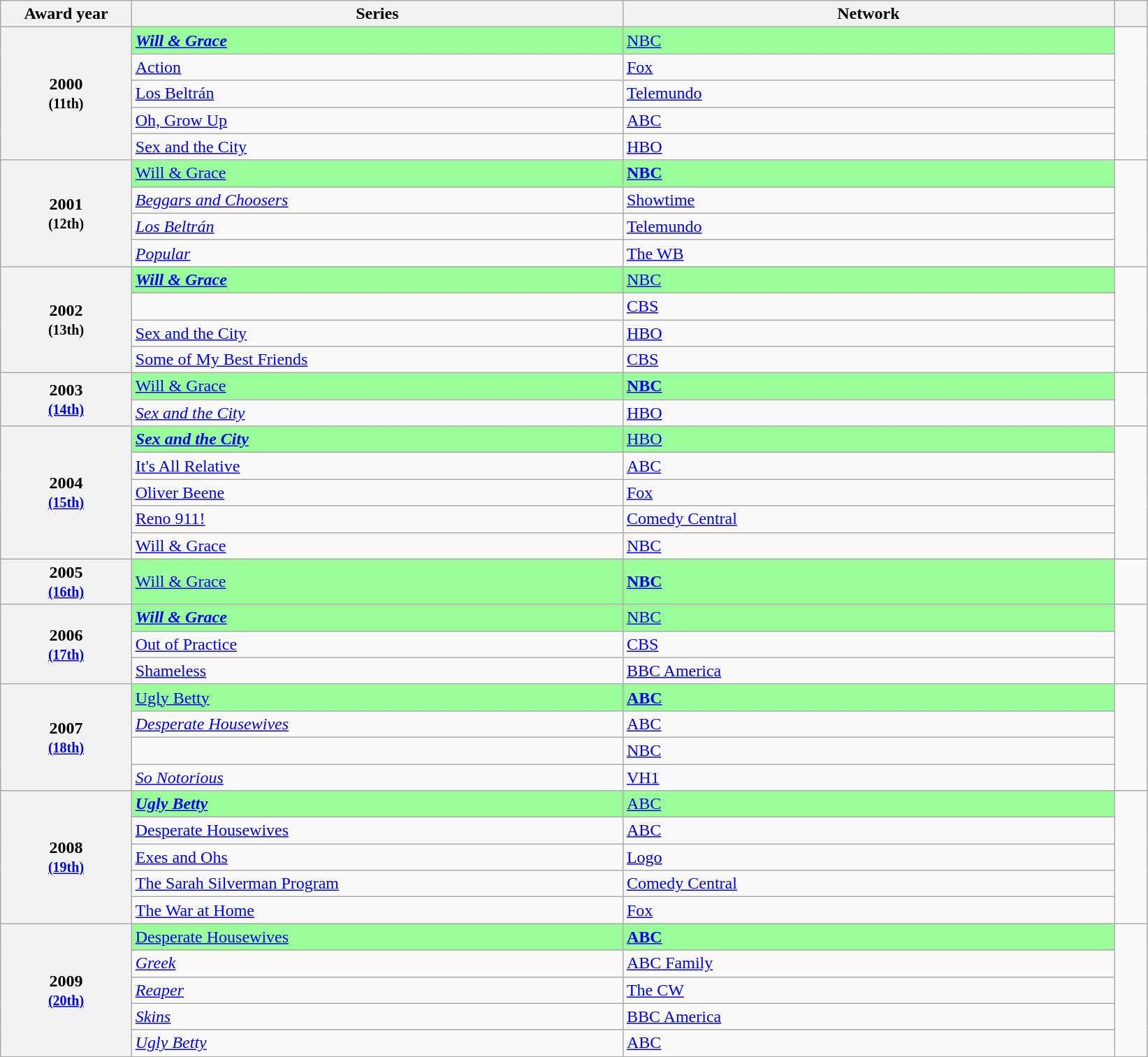<table class="wikitable sortable">
<tr>
<th scope="col" style="width:8%">Award year</th>
<th scope="col" style="width:30%">Series</th>
<th scope="col" style="width:30%">Network</th>
<th scope="col" style="width:2%" class="unsortable"></th>
</tr>
<tr>
<th scope="rowgroup" rowspan="5" style="text-align:center">2000<br><small>(11th)</small></th>
<td style="background:#99ff99;"><strong><em><a href='#'>Will & Grace</a><em> <strong></td>
<td style="background:#99ff99;"></strong><a href='#'>NBC</a><strong></td>
<td rowspan="5" align="center"><br></td>
</tr>
<tr>
<td></em><a href='#'>Action</a><em></td>
<td><a href='#'>Fox</a></td>
</tr>
<tr>
<td></em><a href='#'>Los Beltrán</a><em></td>
<td><a href='#'>Telemundo</a></td>
</tr>
<tr>
<td></em><a href='#'>Oh, Grow Up</a><em></td>
<td><a href='#'>ABC</a></td>
</tr>
<tr>
<td></em><a href='#'>Sex and the City</a><em></td>
<td><a href='#'>HBO</a></td>
</tr>
<tr>
<th scope="rowgroup" rowspan="4" style="text-align:center">2001<br><small>(12th)</small></th>
<td style="background:#99ff99;"></em></strong><a href='#'>Will & Grace</a></em> </strong></td>
<td style="background:#99ff99;"><strong><a href='#'>NBC</a></strong></td>
<td rowspan="4" align="center"><br></td>
</tr>
<tr>
<td><em><a href='#'>Beggars and Choosers</a></em></td>
<td><a href='#'>Showtime</a></td>
</tr>
<tr>
<td><em><a href='#'>Los Beltrán</a></em></td>
<td><a href='#'>Telemundo</a></td>
</tr>
<tr>
<td><em><a href='#'>Popular</a></em></td>
<td><a href='#'>The WB</a></td>
</tr>
<tr>
<th scope="rowgroup" rowspan="4" style="text-align:center">2002<br><small>(13th)</small></th>
<td style="background:#99ff99;"><strong><em><a href='#'>Will & Grace</a><em> <strong></td>
<td style="background:#99ff99;"></strong><a href='#'>NBC</a><strong></td>
<td rowspan="4" align="center"><br></td>
</tr>
<tr>
<td></em><em></td>
<td><a href='#'>CBS</a></td>
</tr>
<tr>
<td></em><a href='#'>Sex and the City</a><em></td>
<td><a href='#'>HBO</a></td>
</tr>
<tr>
<td></em><a href='#'>Some of My Best Friends</a><em></td>
<td><a href='#'>CBS</a></td>
</tr>
<tr>
<th scope="rowgroup" rowspan="2" style="text-align:center">2003<br><small><a href='#'>(14th)</a> </small></th>
<td style="background:#99ff99;"></em></strong><a href='#'>Will & Grace</a></em> </strong></td>
<td style="background:#99ff99;"><strong><a href='#'>NBC</a></strong></td>
<td rowspan="2" align=center><br></td>
</tr>
<tr>
<td><em><a href='#'>Sex and the City</a></em></td>
<td><a href='#'>HBO</a></td>
</tr>
<tr>
<th scope="rowgroup" rowspan="5" style="text-align:center">2004<br><small><a href='#'>(15th)</a> </small></th>
<td style="background:#99ff99;"><strong><em><a href='#'>Sex and the City</a><em> <strong></td>
<td style="background:#99ff99;"></strong><a href='#'>HBO</a><strong></td>
<td rowspan="5" align="center"><br></td>
</tr>
<tr>
<td></em><a href='#'>It's All Relative</a><em></td>
<td><a href='#'>ABC</a></td>
</tr>
<tr>
<td></em><a href='#'>Oliver Beene</a><em></td>
<td><a href='#'>Fox</a></td>
</tr>
<tr>
<td></em><a href='#'>Reno 911!</a><em></td>
<td><a href='#'>Comedy Central</a></td>
</tr>
<tr>
<td></em><a href='#'>Will & Grace</a><em></td>
<td><a href='#'>NBC</a></td>
</tr>
<tr>
<th scope="row" style="text-align:center">2005<br><small><a href='#'>(16th)</a></small></th>
<td style="background:#99ff99;"></em></strong><a href='#'>Will & Grace</a></em> </strong></td>
<td style="background:#99ff99;"><strong><a href='#'>NBC</a></strong></td>
<td align="center"></td>
</tr>
<tr>
<th scope="rowgroup" rowspan="3" style="text-align:center">2006<br><small><a href='#'>(17th)</a></small></th>
<td style="background:#99ff99;"><strong><em><a href='#'>Will & Grace</a><em> <strong></td>
<td style="background:#99ff99;"></strong><a href='#'>NBC</a><strong></td>
<td rowspan="3" align="center"><br></td>
</tr>
<tr>
<td></em><a href='#'>Out of Practice</a><em></td>
<td><a href='#'>CBS</a></td>
</tr>
<tr>
<td></em><a href='#'>Shameless</a><em></td>
<td><a href='#'>BBC America</a></td>
</tr>
<tr>
<th scope="rowgroup" rowspan="4" style="text-align:center">2007<br><small><a href='#'>(18th)</a></small></th>
<td style="background:#99ff99;"></em></strong><a href='#'>Ugly Betty</a></em> </strong></td>
<td style="background:#99ff99;"><strong><a href='#'>ABC</a></strong></td>
<td rowspan="4" align="center"><br></td>
</tr>
<tr>
<td><em><a href='#'>Desperate Housewives</a></em></td>
<td><a href='#'>ABC</a></td>
</tr>
<tr>
<td><em></em></td>
<td><a href='#'>NBC</a></td>
</tr>
<tr>
<td><em><a href='#'>So Notorious</a></em></td>
<td><a href='#'>VH1</a></td>
</tr>
<tr>
<th scope="rowgroup" rowspan="5" style="text-align:center">2008<br><small><a href='#'>(19th)</a></small></th>
<td style="background:#99ff99;"><strong><em><a href='#'>Ugly Betty</a><em> <strong></td>
<td style="background:#99ff99;"></strong><a href='#'>ABC</a><strong></td>
<td rowspan="5" align="center"><br></td>
</tr>
<tr>
<td></em><a href='#'>Desperate Housewives</a><em></td>
<td><a href='#'>ABC</a></td>
</tr>
<tr>
<td></em><a href='#'>Exes and Ohs</a><em></td>
<td><a href='#'>Logo</a></td>
</tr>
<tr>
<td></em><a href='#'>The Sarah Silverman Program</a><em></td>
<td><a href='#'>Comedy Central</a></td>
</tr>
<tr>
<td></em><a href='#'>The War at Home</a><em></td>
<td><a href='#'>Fox</a></td>
</tr>
<tr>
<th scope="rowgroup" rowspan="5" style="text-align:center">2009<br><small><a href='#'>(20th)</a></small></th>
<td style="background:#99ff99;"></em></strong><a href='#'>Desperate Housewives</a></em> </strong></td>
<td style="background:#99ff99;"><strong><a href='#'>ABC</a></strong></td>
<td rowspan="5" align="center"><br></td>
</tr>
<tr>
<td><em><a href='#'>Greek</a></em></td>
<td><a href='#'>ABC Family</a></td>
</tr>
<tr>
<td><em><a href='#'>Reaper</a></em></td>
<td><a href='#'>The CW</a></td>
</tr>
<tr>
<td><em><a href='#'>Skins</a></em></td>
<td><a href='#'>BBC America</a></td>
</tr>
<tr>
<td><em><a href='#'>Ugly Betty</a></em></td>
<td><a href='#'>ABC</a></td>
</tr>
<tr>
</tr>
</table>
